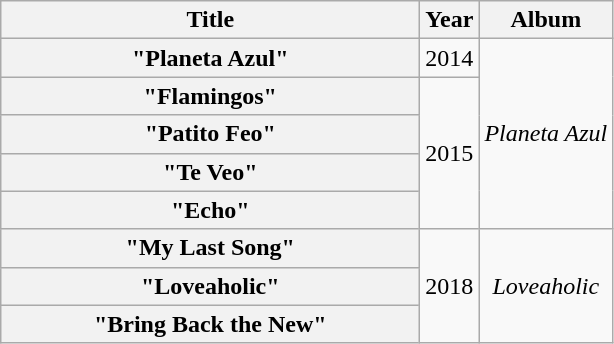<table class="wikitable plainrowheaders" style="text-align:center;">
<tr>
<th scope="col" style="width:17em;">Title</th>
<th scope="col" style="width:1em;">Year</th>
<th scope="col">Album</th>
</tr>
<tr>
<th scope="row">"Planeta Azul"</th>
<td>2014</td>
<td rowspan="5"><em>Planeta Azul</em></td>
</tr>
<tr>
<th scope="row">"Flamingos"</th>
<td rowspan="4">2015</td>
</tr>
<tr>
<th scope="row">"Patito Feo"</th>
</tr>
<tr>
<th scope="row">"Te Veo"</th>
</tr>
<tr>
<th scope="row">"Echo"</th>
</tr>
<tr>
<th scope="row">"My Last Song"</th>
<td rowspan="3">2018</td>
<td rowspan="3"><em>Loveaholic</em></td>
</tr>
<tr>
<th scope="row">"Loveaholic"</th>
</tr>
<tr>
<th scope="row">"Bring Back the New"</th>
</tr>
</table>
